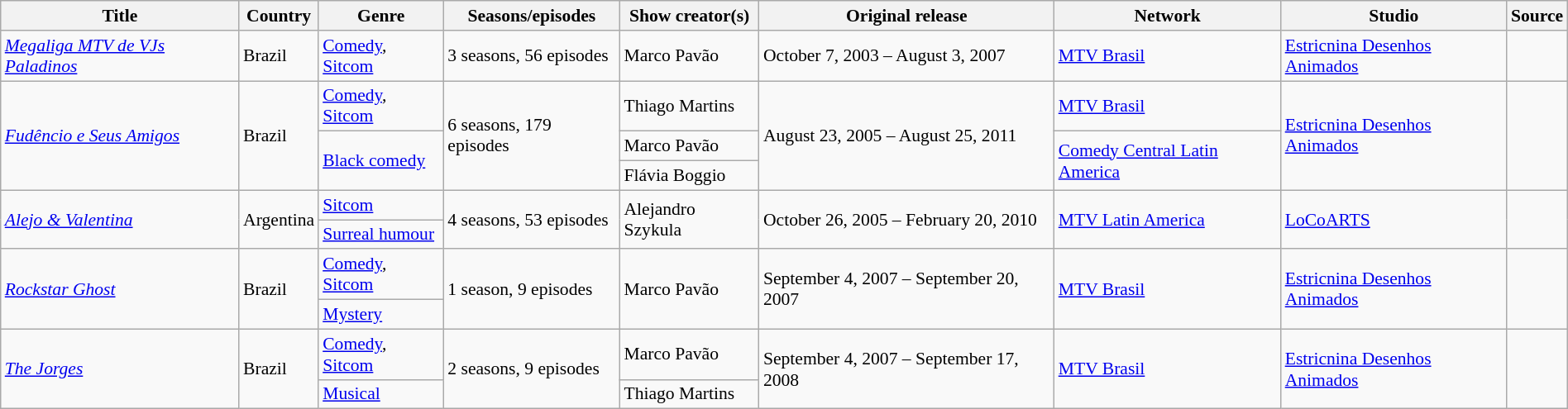<table class="wikitable sortable" style="text-align: left; font-size:90%; width:100%;">
<tr>
<th scope="col">Title</th>
<th scope="col">Country</th>
<th scope="col">Genre</th>
<th scope="col">Seasons/episodes</th>
<th scope="col">Show creator(s)</th>
<th scope="col">Original release</th>
<th scope="col">Network</th>
<th scope="col">Studio</th>
<th scope= "col">Source</th>
</tr>
<tr>
<td><em><a href='#'>Megaliga MTV de VJs Paladinos</a></em></td>
<td>Brazil</td>
<td><a href='#'>Comedy</a>, <a href='#'>Sitcom</a></td>
<td>3 seasons, 56 episodes</td>
<td>Marco Pavão</td>
<td>October 7, 2003 – August 3, 2007</td>
<td><a href='#'>MTV Brasil</a></td>
<td><a href='#'>Estricnina Desenhos Animados</a></td>
<td></td>
</tr>
<tr>
<td rowspan="3"><em><a href='#'>Fudêncio e Seus Amigos</a></em></td>
<td rowspan="3">Brazil</td>
<td><a href='#'>Comedy</a>, <a href='#'>Sitcom</a></td>
<td rowspan="3">6 seasons, 179 episodes</td>
<td>Thiago Martins</td>
<td rowspan="3">August 23, 2005 – August 25, 2011</td>
<td><a href='#'>MTV Brasil</a></td>
<td rowspan="3"><a href='#'>Estricnina Desenhos Animados</a></td>
<td rowspan="3"></td>
</tr>
<tr>
<td rowspan="2"><a href='#'>Black comedy</a></td>
<td>Marco Pavão</td>
<td rowspan="2"><a href='#'>Comedy Central Latin America</a></td>
</tr>
<tr>
<td>Flávia Boggio</td>
</tr>
<tr>
<td rowspan="2"><em><a href='#'>Alejo & Valentina</a></em></td>
<td rowspan="2">Argentina</td>
<td><a href='#'>Sitcom</a></td>
<td rowspan="2">4 seasons, 53 episodes</td>
<td rowspan="2">Alejandro Szykula</td>
<td rowspan="2">October 26, 2005 – February 20, 2010</td>
<td rowspan="2"><a href='#'>MTV Latin America</a></td>
<td rowspan="2"><a href='#'>LoCoARTS</a></td>
<td rowspan="2"></td>
</tr>
<tr>
<td><a href='#'>Surreal humour</a></td>
</tr>
<tr>
<td rowspan="2"><em><a href='#'>Rockstar Ghost</a></em></td>
<td rowspan="2">Brazil</td>
<td><a href='#'>Comedy</a>, <a href='#'>Sitcom</a></td>
<td rowspan="2">1 season, 9 episodes</td>
<td rowspan="2">Marco Pavão</td>
<td rowspan="2">September 4, 2007 – September 20, 2007</td>
<td rowspan="2"><a href='#'>MTV Brasil</a></td>
<td rowspan="2"><a href='#'>Estricnina Desenhos Animados</a></td>
<td rowspan="2"></td>
</tr>
<tr>
<td><a href='#'>Mystery</a></td>
</tr>
<tr>
<td rowspan="2"><em><a href='#'>The Jorges</a></em></td>
<td rowspan="2">Brazil</td>
<td><a href='#'>Comedy</a>, <a href='#'>Sitcom</a></td>
<td rowspan="2">2 seasons, 9 episodes</td>
<td>Marco Pavão</td>
<td rowspan="2">September 4, 2007 – September 17, 2008</td>
<td rowspan="2"><a href='#'>MTV Brasil</a></td>
<td rowspan="2"><a href='#'>Estricnina Desenhos Animados</a></td>
<td rowspan="2"></td>
</tr>
<tr>
<td><a href='#'>Musical</a></td>
<td>Thiago Martins</td>
</tr>
</table>
